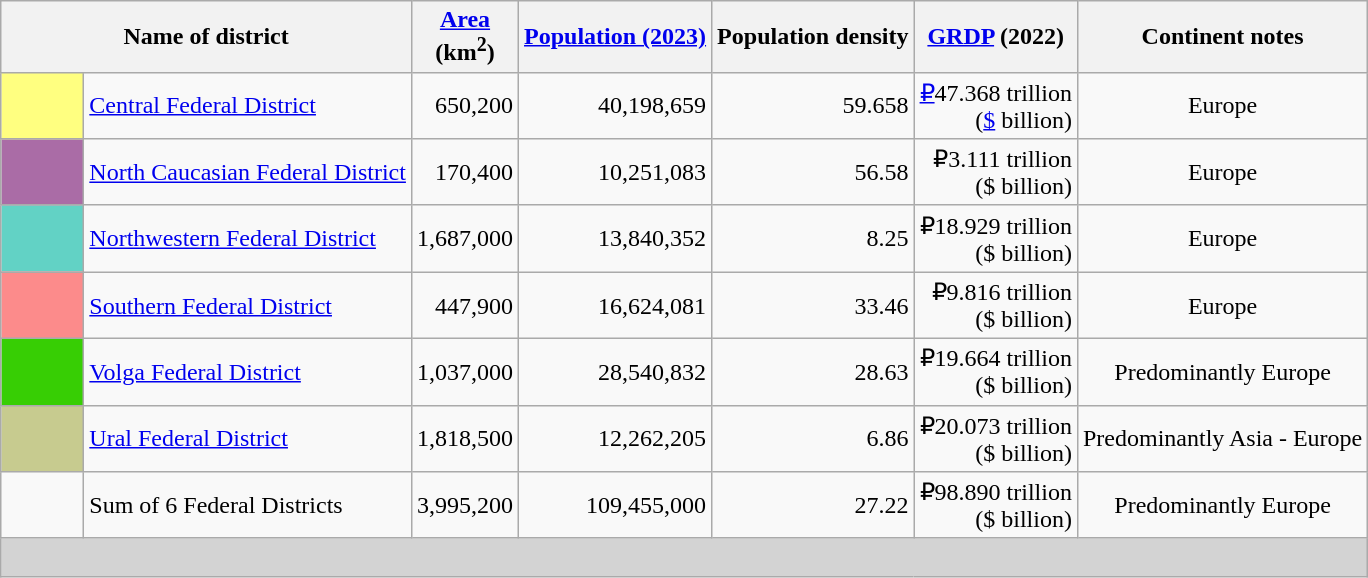<table class="wikitable sortable" style="text-align: right;">
<tr>
<th colspan="2">Name of district</th>
<th><a href='#'>Area</a><br>(km<sup>2</sup>)</th>
<th><a href='#'>Population (2023)</a><br></th>
<th>Population density</th>
<th><a href='#'>GRDP</a> (2022)</th>
<th>Continent notes</th>
</tr>
<tr>
<td style="background:#ffff80; width:3em;"></td>
<td style="text-align: left;"><a href='#'>Central Federal District</a></td>
<td>650,200</td>
<td>40,198,659</td>
<td>59.658</td>
<td><a href='#'>₽</a>47.368 trillion<br>(<a href='#'>$</a> billion)</td>
<td style="text-align: center;">Europe</td>
</tr>
<tr>
<td style="background:#aa6ca6;"></td>
<td style="text-align: left;"><a href='#'>North Caucasian Federal District</a></td>
<td>170,400</td>
<td>10,251,083</td>
<td>56.58</td>
<td>₽3.111 trillion<br>($ billion)</td>
<td style="text-align: center;">Europe</td>
</tr>
<tr>
<td style="background:#62d2c5;"></td>
<td style="text-align: left;"><a href='#'>Northwestern Federal District</a></td>
<td>1,687,000</td>
<td>13,840,352</td>
<td>8.25</td>
<td>₽18.929 trillion<br>($ billion)</td>
<td style="text-align: center;">Europe</td>
</tr>
<tr>
<td style="background:#fc8b8b;"></td>
<td style="text-align: left;"><a href='#'>Southern Federal District</a></td>
<td>447,900</td>
<td>16,624,081</td>
<td>33.46</td>
<td>₽9.816 trillion<br>($ billion)</td>
<td style="text-align: center;">Europe</td>
</tr>
<tr>
<td style="background:#37ce04;"></td>
<td style="text-align: left;"><a href='#'>Volga Federal District</a></td>
<td>1,037,000</td>
<td>28,540,832</td>
<td>28.63</td>
<td>₽19.664 trillion<br>($ billion)</td>
<td style="text-align: center;">Predominantly Europe</td>
</tr>
<tr>
<td style="background:#c7cb8f;"></td>
<td style="text-align: left;"><a href='#'>Ural Federal District</a></td>
<td>1,818,500</td>
<td>12,262,205</td>
<td>6.86</td>
<td>₽20.073 trillion<br>($ billion)</td>
<td style="text-align: center;">Predominantly Asia - Europe</td>
</tr>
<tr>
<td style="background:"></td>
<td style="text-align: left;">Sum of 6 Federal Districts</td>
<td>3,995,200</td>
<td>109,455,000</td>
<td>27.22</td>
<td>₽98.890 trillion<br>($ billion)</td>
<td style="text-align: center;">Predominantly Europe</td>
</tr>
<tr>
<td colspan="7" style="background: lightgrey; text-align: left;"><br></td>
</tr>
</table>
